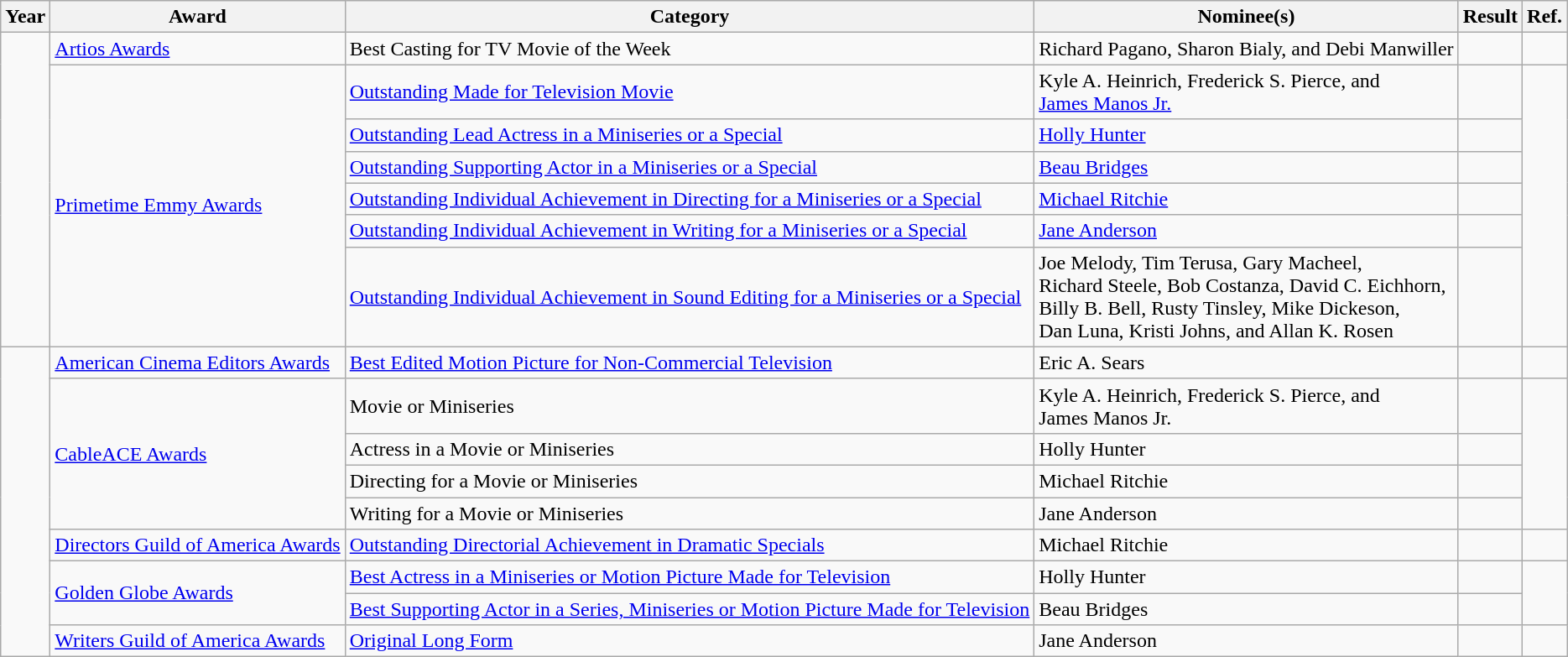<table class="wikitable sortable plainrowheaders">
<tr>
<th>Year</th>
<th>Award</th>
<th>Category</th>
<th>Nominee(s)</th>
<th>Result</th>
<th>Ref.</th>
</tr>
<tr>
<td rowspan="7"></td>
<td><a href='#'>Artios Awards</a></td>
<td>Best Casting for TV Movie of the Week</td>
<td>Richard Pagano, Sharon Bialy, and Debi Manwiller</td>
<td></td>
<td align="center"></td>
</tr>
<tr>
<td rowspan="6"><a href='#'>Primetime Emmy Awards</a></td>
<td><a href='#'>Outstanding Made for Television Movie</a></td>
<td>Kyle A. Heinrich, Frederick S. Pierce, and <br> <a href='#'>James Manos Jr.</a></td>
<td></td>
<td align="center" rowspan="6"> <br> </td>
</tr>
<tr>
<td><a href='#'>Outstanding Lead Actress in a Miniseries or a Special</a></td>
<td><a href='#'>Holly Hunter</a></td>
<td></td>
</tr>
<tr>
<td><a href='#'>Outstanding Supporting Actor in a Miniseries or a Special</a></td>
<td><a href='#'>Beau Bridges</a></td>
<td></td>
</tr>
<tr>
<td><a href='#'>Outstanding Individual Achievement in Directing for a Miniseries or a Special</a></td>
<td><a href='#'>Michael Ritchie</a></td>
<td></td>
</tr>
<tr>
<td><a href='#'>Outstanding Individual Achievement in Writing for a Miniseries or a Special</a></td>
<td><a href='#'>Jane Anderson</a></td>
<td></td>
</tr>
<tr>
<td><a href='#'>Outstanding Individual Achievement in Sound Editing for a Miniseries or a Special</a></td>
<td>Joe Melody, Tim Terusa, Gary Macheel, <br> Richard Steele, Bob Costanza, David C. Eichhorn, <br> Billy B. Bell, Rusty Tinsley, Mike Dickeson, <br> Dan Luna, Kristi Johns, and Allan K. Rosen</td>
<td></td>
</tr>
<tr>
<td rowspan="9"></td>
<td><a href='#'>American Cinema Editors Awards</a></td>
<td><a href='#'>Best Edited Motion Picture for Non-Commercial Television</a></td>
<td>Eric A. Sears</td>
<td></td>
<td align="center"></td>
</tr>
<tr>
<td rowspan="4"><a href='#'>CableACE Awards</a></td>
<td>Movie or Miniseries</td>
<td>Kyle A. Heinrich, Frederick S. Pierce, and <br> James Manos Jr.</td>
<td></td>
<td align="center" rowspan="4"></td>
</tr>
<tr>
<td>Actress in a Movie or Miniseries</td>
<td>Holly Hunter</td>
<td></td>
</tr>
<tr>
<td>Directing for a Movie or Miniseries</td>
<td>Michael Ritchie</td>
<td></td>
</tr>
<tr>
<td>Writing for a Movie or Miniseries</td>
<td>Jane Anderson</td>
<td></td>
</tr>
<tr>
<td><a href='#'>Directors Guild of America Awards</a></td>
<td><a href='#'>Outstanding Directorial Achievement in Dramatic Specials</a></td>
<td>Michael Ritchie</td>
<td></td>
<td align="center"></td>
</tr>
<tr>
<td rowspan="2"><a href='#'>Golden Globe Awards</a></td>
<td><a href='#'>Best Actress in a Miniseries or Motion Picture Made for Television</a></td>
<td>Holly Hunter</td>
<td></td>
<td align="center" rowspan="2"></td>
</tr>
<tr>
<td><a href='#'>Best Supporting Actor in a Series, Miniseries or Motion Picture Made for Television</a></td>
<td>Beau Bridges</td>
<td></td>
</tr>
<tr>
<td><a href='#'>Writers Guild of America Awards</a></td>
<td><a href='#'>Original Long Form</a></td>
<td>Jane Anderson</td>
<td></td>
<td align="center"></td>
</tr>
</table>
